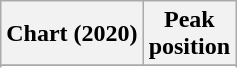<table class="wikitable sortable plainrowheaders" style="text-align:center">
<tr>
<th scope="col">Chart (2020)</th>
<th scope="col">Peak<br>position</th>
</tr>
<tr>
</tr>
<tr>
</tr>
</table>
